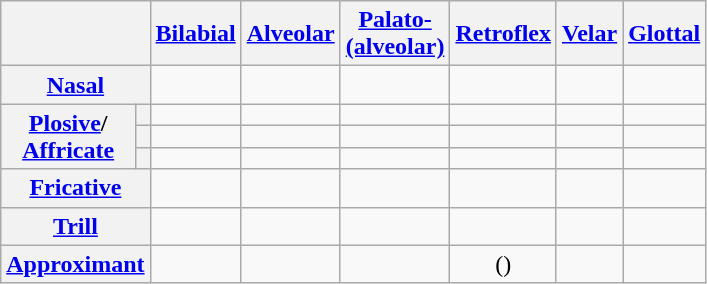<table class="wikitable" style="text-align: center;">
<tr>
<th colspan="2"></th>
<th><a href='#'>Bilabial</a></th>
<th><a href='#'>Alveolar</a></th>
<th><a href='#'>Palato-</a><a href='#'><br>(alveolar)</a></th>
<th><a href='#'>Retroflex</a></th>
<th><a href='#'>Velar</a></th>
<th><a href='#'>Glottal</a></th>
</tr>
<tr>
<th colspan="2"><a href='#'>Nasal</a></th>
<td></td>
<td></td>
<td></td>
<td></td>
<td></td>
<td></td>
</tr>
<tr>
<th rowspan="3"><a href='#'>Plosive</a>/<br><a href='#'>Affricate</a></th>
<th></th>
<td></td>
<td></td>
<td></td>
<td></td>
<td></td>
<td></td>
</tr>
<tr>
<th></th>
<td></td>
<td></td>
<td></td>
<td></td>
<td></td>
<td></td>
</tr>
<tr>
<th></th>
<td></td>
<td></td>
<td></td>
<td></td>
<td></td>
<td></td>
</tr>
<tr>
<th colspan="2"><a href='#'>Fricative</a></th>
<td></td>
<td></td>
<td></td>
<td></td>
<td></td>
<td></td>
</tr>
<tr>
<th colspan="2"><a href='#'>Trill</a></th>
<td></td>
<td></td>
<td></td>
<td></td>
<td></td>
<td></td>
</tr>
<tr>
<th colspan="2"><a href='#'>Approximant</a></th>
<td></td>
<td></td>
<td></td>
<td>()</td>
<td></td>
<td></td>
</tr>
</table>
